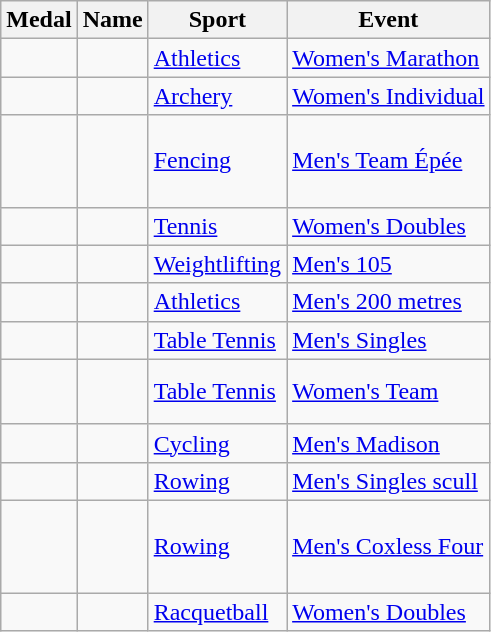<table class="wikitable sortable">
<tr>
<th>Medal</th>
<th>Name</th>
<th>Sport</th>
<th>Event</th>
</tr>
<tr>
<td></td>
<td></td>
<td><a href='#'>Athletics</a></td>
<td><a href='#'>Women's Marathon</a></td>
</tr>
<tr>
<td></td>
<td></td>
<td><a href='#'>Archery</a></td>
<td><a href='#'>Women's Individual</a></td>
</tr>
<tr>
<td></td>
<td><br><br><br></td>
<td><a href='#'>Fencing</a></td>
<td><a href='#'>Men's Team Épée</a></td>
</tr>
<tr>
<td></td>
<td><br></td>
<td><a href='#'>Tennis</a></td>
<td><a href='#'>Women's Doubles</a></td>
</tr>
<tr>
<td></td>
<td></td>
<td><a href='#'>Weightlifting</a></td>
<td><a href='#'>Men's 105</a></td>
</tr>
<tr>
<td></td>
<td></td>
<td><a href='#'>Athletics</a></td>
<td><a href='#'>Men's 200 metres</a></td>
</tr>
<tr>
<td></td>
<td></td>
<td><a href='#'>Table Tennis</a></td>
<td><a href='#'>Men's Singles</a></td>
</tr>
<tr>
<td></td>
<td><br><br></td>
<td><a href='#'>Table Tennis</a></td>
<td><a href='#'>Women's Team</a></td>
</tr>
<tr>
<td></td>
<td><br></td>
<td><a href='#'>Cycling</a></td>
<td><a href='#'>Men's Madison</a></td>
</tr>
<tr>
<td></td>
<td></td>
<td><a href='#'>Rowing</a></td>
<td><a href='#'>Men's Singles scull</a></td>
</tr>
<tr>
<td></td>
<td><br><br><br></td>
<td><a href='#'>Rowing</a></td>
<td><a href='#'>Men's Coxless Four</a></td>
</tr>
<tr>
<td></td>
<td><br></td>
<td><a href='#'>Racquetball</a></td>
<td><a href='#'>Women's Doubles</a></td>
</tr>
</table>
